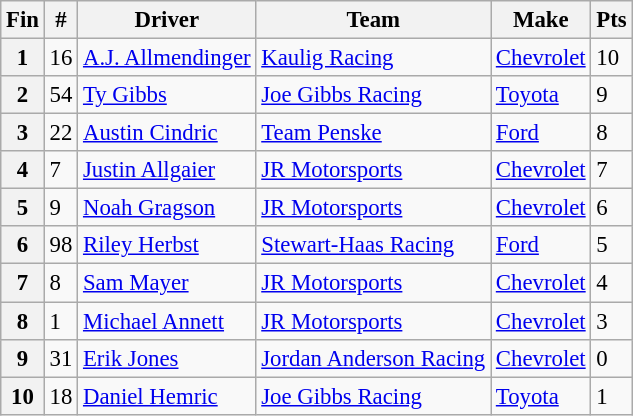<table class="wikitable" style="font-size:95%">
<tr>
<th>Fin</th>
<th>#</th>
<th>Driver</th>
<th>Team</th>
<th>Make</th>
<th>Pts</th>
</tr>
<tr>
<th>1</th>
<td>16</td>
<td><a href='#'>A.J. Allmendinger</a></td>
<td><a href='#'>Kaulig Racing</a></td>
<td><a href='#'>Chevrolet</a></td>
<td>10</td>
</tr>
<tr>
<th>2</th>
<td>54</td>
<td><a href='#'>Ty Gibbs</a></td>
<td><a href='#'>Joe Gibbs Racing</a></td>
<td><a href='#'>Toyota</a></td>
<td>9</td>
</tr>
<tr>
<th>3</th>
<td>22</td>
<td><a href='#'>Austin Cindric</a></td>
<td><a href='#'>Team Penske</a></td>
<td><a href='#'>Ford</a></td>
<td>8</td>
</tr>
<tr>
<th>4</th>
<td>7</td>
<td><a href='#'>Justin Allgaier</a></td>
<td><a href='#'>JR Motorsports</a></td>
<td><a href='#'>Chevrolet</a></td>
<td>7</td>
</tr>
<tr>
<th>5</th>
<td>9</td>
<td><a href='#'>Noah Gragson</a></td>
<td><a href='#'>JR Motorsports</a></td>
<td><a href='#'>Chevrolet</a></td>
<td>6</td>
</tr>
<tr>
<th>6</th>
<td>98</td>
<td><a href='#'>Riley Herbst</a></td>
<td><a href='#'>Stewart-Haas Racing</a></td>
<td><a href='#'>Ford</a></td>
<td>5</td>
</tr>
<tr>
<th>7</th>
<td>8</td>
<td><a href='#'>Sam Mayer</a></td>
<td><a href='#'>JR Motorsports</a></td>
<td><a href='#'>Chevrolet</a></td>
<td>4</td>
</tr>
<tr>
<th>8</th>
<td>1</td>
<td><a href='#'>Michael Annett</a></td>
<td><a href='#'>JR Motorsports</a></td>
<td><a href='#'>Chevrolet</a></td>
<td>3</td>
</tr>
<tr>
<th>9</th>
<td>31</td>
<td><a href='#'>Erik Jones</a></td>
<td><a href='#'>Jordan Anderson Racing</a></td>
<td><a href='#'>Chevrolet</a></td>
<td>0</td>
</tr>
<tr>
<th>10</th>
<td>18</td>
<td><a href='#'>Daniel Hemric</a></td>
<td><a href='#'>Joe Gibbs Racing</a></td>
<td><a href='#'>Toyota</a></td>
<td>1</td>
</tr>
</table>
